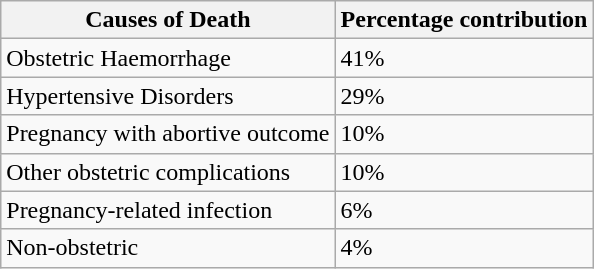<table class="wikitable">
<tr>
<th>Causes of Death</th>
<th><strong>Percentage contribution</strong></th>
</tr>
<tr>
<td>Obstetric Haemorrhage</td>
<td>41%</td>
</tr>
<tr>
<td>Hypertensive Disorders</td>
<td>29%</td>
</tr>
<tr>
<td>Pregnancy with abortive outcome</td>
<td>10%</td>
</tr>
<tr>
<td>Other obstetric complications</td>
<td>10%</td>
</tr>
<tr>
<td>Pregnancy-related infection</td>
<td>6%</td>
</tr>
<tr>
<td>Non-obstetric</td>
<td>4%</td>
</tr>
</table>
